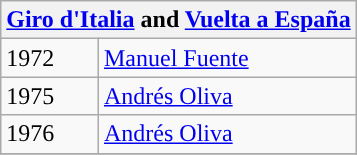<table class="wikitable">
<tr>
<th colspan=2><a href='#'>Giro d'Italia</a> and <a href='#'>Vuelta a España</a></th>
</tr>
<tr>
<td>1972</td>
<td> <a href='#'>Manuel Fuente</a></td>
</tr>
<tr>
<td>1975</td>
<td> <a href='#'>Andrés Oliva</a></td>
</tr>
<tr>
<td>1976</td>
<td> <a href='#'>Andrés Oliva</a></td>
</tr>
<tr>
</tr>
</table>
